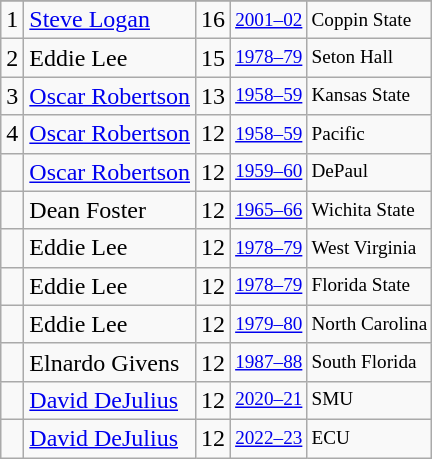<table class="wikitable">
<tr>
</tr>
<tr>
<td>1</td>
<td><a href='#'>Steve Logan</a></td>
<td>16</td>
<td style="font-size:80%;"><a href='#'>2001–02</a></td>
<td style="font-size:80%;">Coppin State</td>
</tr>
<tr>
<td>2</td>
<td>Eddie Lee</td>
<td>15</td>
<td style="font-size:80%;"><a href='#'>1978–79</a></td>
<td style="font-size:80%;">Seton Hall</td>
</tr>
<tr>
<td>3</td>
<td><a href='#'>Oscar Robertson</a></td>
<td>13</td>
<td style="font-size:80%;"><a href='#'>1958–59</a></td>
<td style="font-size:80%;">Kansas State</td>
</tr>
<tr>
<td>4</td>
<td><a href='#'>Oscar Robertson</a></td>
<td>12</td>
<td style="font-size:80%;"><a href='#'>1958–59</a></td>
<td style="font-size:80%;">Pacific</td>
</tr>
<tr>
<td></td>
<td><a href='#'>Oscar Robertson</a></td>
<td>12</td>
<td style="font-size:80%;"><a href='#'>1959–60</a></td>
<td style="font-size:80%;">DePaul</td>
</tr>
<tr>
<td></td>
<td>Dean Foster</td>
<td>12</td>
<td style="font-size:80%;"><a href='#'>1965–66</a></td>
<td style="font-size:80%;">Wichita State</td>
</tr>
<tr>
<td></td>
<td>Eddie Lee</td>
<td>12</td>
<td style="font-size:80%;"><a href='#'>1978–79</a></td>
<td style="font-size:80%;">West Virginia</td>
</tr>
<tr>
<td></td>
<td>Eddie Lee</td>
<td>12</td>
<td style="font-size:80%;"><a href='#'>1978–79</a></td>
<td style="font-size:80%;">Florida State</td>
</tr>
<tr>
<td></td>
<td>Eddie Lee</td>
<td>12</td>
<td style="font-size:80%;"><a href='#'>1979–80</a></td>
<td style="font-size:80%;">North Carolina</td>
</tr>
<tr>
<td></td>
<td>Elnardo Givens</td>
<td>12</td>
<td style="font-size:80%;"><a href='#'>1987–88</a></td>
<td style="font-size:80%;">South Florida</td>
</tr>
<tr>
<td></td>
<td><a href='#'>David DeJulius</a></td>
<td>12</td>
<td style="font-size:80%;"><a href='#'>2020–21</a></td>
<td style="font-size:80%;">SMU</td>
</tr>
<tr>
<td></td>
<td><a href='#'>David DeJulius</a></td>
<td>12</td>
<td style="font-size:80%;"><a href='#'>2022–23</a></td>
<td style="font-size:80%;">ECU</td>
</tr>
</table>
